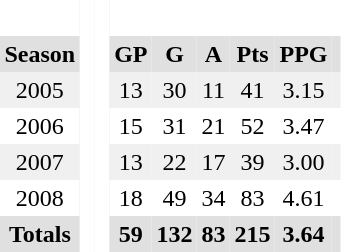<table BORDER="0" CELLPADDING="3" CELLSPACING="0">
<tr ALIGN="center" bgcolor="#e0e0e0">
<th colspan="1" bgcolor="#ffffff"> </th>
<th rowspan="99" bgcolor="#ffffff"> </th>
<th rowspan="99" bgcolor="#ffffff"> </th>
</tr>
<tr ALIGN="center" bgcolor="#e0e0e0">
<th>Season</th>
<th>GP</th>
<th>G</th>
<th>A</th>
<th>Pts</th>
<th>PPG</th>
<th></th>
</tr>
<tr ALIGN="center"  bgcolor="#f0f0f0">
<td>2005</td>
<td>13</td>
<td>30</td>
<td>11</td>
<td>41</td>
<td>3.15</td>
<td></td>
</tr>
<tr ALIGN="center">
<td>2006</td>
<td>15</td>
<td>31</td>
<td>21</td>
<td>52</td>
<td>3.47</td>
<td></td>
</tr>
<tr ALIGN="center"  bgcolor="#f0f0f0">
<td>2007</td>
<td>13</td>
<td>22</td>
<td>17</td>
<td>39</td>
<td>3.00</td>
<td></td>
</tr>
<tr ALIGN="center">
<td>2008</td>
<td>18</td>
<td>49</td>
<td>34</td>
<td>83</td>
<td>4.61</td>
<td></td>
</tr>
<tr ALIGN="center" bgcolor="#e0e0e0">
<th colspan="1.5">Totals</th>
<th>59</th>
<th>132</th>
<th>83</th>
<th>215</th>
<th>3.64</th>
<th></th>
</tr>
</table>
